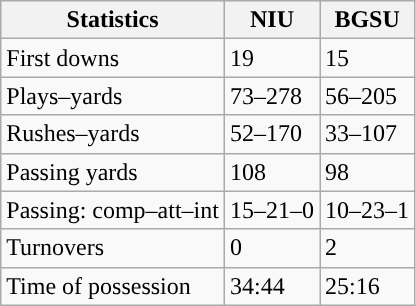<table class="wikitable" style="float:left">
<tr>
<th>Statistics</th>
<th>NIU</th>
<th>BGSU</th>
</tr>
<tr>
<td>First downs</td>
<td>19</td>
<td>15</td>
</tr>
<tr>
<td>Plays–yards</td>
<td>73–278</td>
<td>56–205</td>
</tr>
<tr>
<td>Rushes–yards</td>
<td>52–170</td>
<td>33–107</td>
</tr>
<tr>
<td>Passing yards</td>
<td>108</td>
<td>98</td>
</tr>
<tr>
<td>Passing: comp–att–int</td>
<td>15–21–0</td>
<td>10–23–1</td>
</tr>
<tr>
<td>Turnovers</td>
<td>0</td>
<td>2</td>
</tr>
<tr>
<td>Time of possession</td>
<td>34:44</td>
<td>25:16</td>
</tr>
</table>
